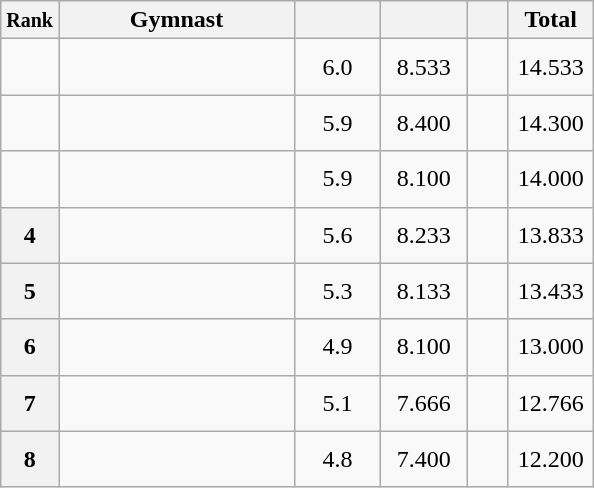<table style="text-align:center;" class="wikitable sortable">
<tr>
<th scope="col" style="width:15px;"><small>Rank</small></th>
<th scope="col" style="width:150px;">Gymnast</th>
<th scope="col" style="width:50px;"><small></small></th>
<th scope="col" style="width:50px;"><small></small></th>
<th scope="col" style="width:20px;"><small></small></th>
<th scope="col" style="width:50px;">Total</th>
</tr>
<tr>
<td scope="row" style="text-align:center"></td>
<td style="height:30px; text-align:left;"></td>
<td>6.0</td>
<td>8.533</td>
<td></td>
<td>14.533</td>
</tr>
<tr>
<td scope="row" style="text-align:center"></td>
<td style="height:30px; text-align:left;"></td>
<td>5.9</td>
<td>8.400</td>
<td></td>
<td>14.300</td>
</tr>
<tr>
<td scope="row" style="text-align:center"></td>
<td style="height:30px; text-align:left;"></td>
<td>5.9</td>
<td>8.100</td>
<td></td>
<td>14.000</td>
</tr>
<tr>
<th scope="row" style="text-align:center">4</th>
<td style="height:30px; text-align:left;"></td>
<td>5.6</td>
<td>8.233</td>
<td></td>
<td>13.833</td>
</tr>
<tr>
<th scope="row" style="text-align:center">5</th>
<td style="height:30px; text-align:left;"></td>
<td>5.3</td>
<td>8.133</td>
<td></td>
<td>13.433</td>
</tr>
<tr>
<th scope="row" style="text-align:center">6</th>
<td style="height:30px; text-align:left;"></td>
<td>4.9</td>
<td>8.100</td>
<td></td>
<td>13.000</td>
</tr>
<tr>
<th scope="row" style="text-align:center">7</th>
<td style="height:30px; text-align:left;"></td>
<td>5.1</td>
<td>7.666</td>
<td></td>
<td>12.766</td>
</tr>
<tr>
<th scope="row" style="text-align:center">8</th>
<td style="height:30px; text-align:left;"></td>
<td>4.8</td>
<td>7.400</td>
<td></td>
<td>12.200</td>
</tr>
</table>
